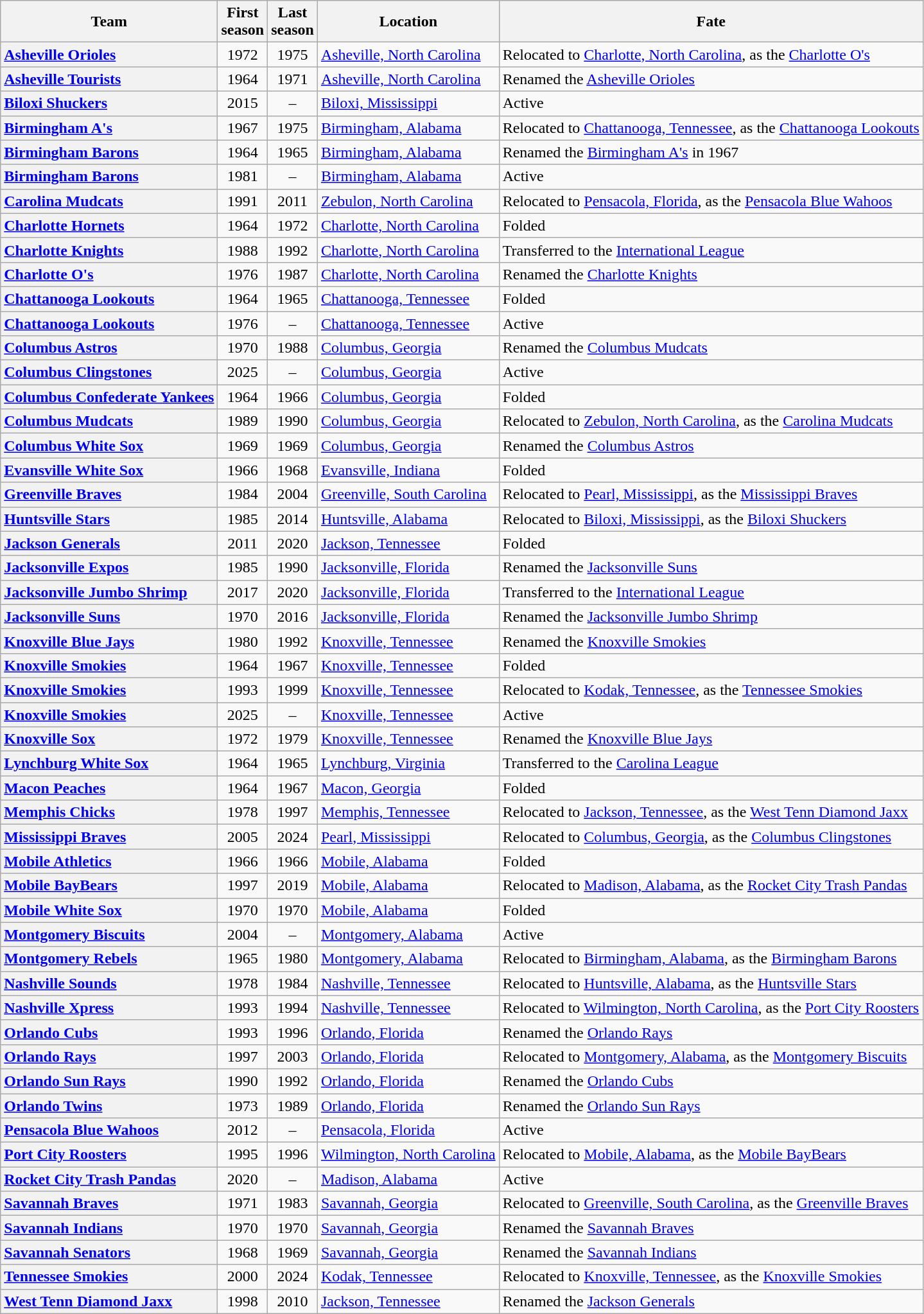<table class="wikitable sortable plainrowheaders" style="text-align:left">
<tr>
<th scope="col">Team</th>
<th scope="col">First<br>season</th>
<th scope="col">Last<br>season</th>
<th scope="col">Location</th>
<th scope="col">Fate</th>
</tr>
<tr>
<th scope="row" style="text-align:left"><a href='#'>Asheville Orioles</a></th>
<td style="text-align:center">1972</td>
<td style="text-align:center">1975</td>
<td><a href='#'>Asheville, North Carolina</a></td>
<td>Relocated to <a href='#'>Charlotte, North Carolina</a>, as the <a href='#'>Charlotte O's</a></td>
</tr>
<tr>
<th scope="row" style="text-align:left"><a href='#'>Asheville Tourists</a></th>
<td style="text-align:center">1964</td>
<td style="text-align:center">1971</td>
<td><a href='#'>Asheville, North Carolina</a></td>
<td>Renamed the <a href='#'>Asheville Orioles</a></td>
</tr>
<tr>
<th scope="row" style="text-align:left"><a href='#'>Biloxi Shuckers</a></th>
<td style="text-align:center">2015</td>
<td style="text-align:center">–</td>
<td><a href='#'>Biloxi, Mississippi</a></td>
<td>Active</td>
</tr>
<tr>
<th scope="row" style="text-align:left"><a href='#'>Birmingham A's</a></th>
<td style="text-align:center">1967</td>
<td style="text-align:center">1975</td>
<td><a href='#'>Birmingham, Alabama</a></td>
<td>Relocated to <a href='#'>Chattanooga, Tennessee</a>, as the <a href='#'>Chattanooga Lookouts</a> </td>
</tr>
<tr>
<th scope="row" style="text-align:left"><a href='#'>Birmingham Barons</a> </th>
<td style="text-align:center">1964</td>
<td style="text-align:center">1965</td>
<td><a href='#'>Birmingham, Alabama</a></td>
<td>Renamed the <a href='#'>Birmingham A's</a> in 1967</td>
</tr>
<tr>
<th scope="row" style="text-align:left"><a href='#'>Birmingham Barons</a> </th>
<td style="text-align:center">1981</td>
<td style="text-align:center">–</td>
<td><a href='#'>Birmingham, Alabama</a></td>
<td>Active</td>
</tr>
<tr>
<th scope="row" style="text-align:left"><a href='#'>Carolina Mudcats</a></th>
<td style="text-align:center">1991</td>
<td style="text-align:center">2011</td>
<td><a href='#'>Zebulon, North Carolina</a></td>
<td>Relocated to <a href='#'>Pensacola, Florida</a>, as the <a href='#'>Pensacola Blue Wahoos</a></td>
</tr>
<tr>
<th scope="row" style="text-align:left"><a href='#'>Charlotte Hornets</a></th>
<td style="text-align:center">1964</td>
<td style="text-align:center">1972</td>
<td><a href='#'>Charlotte, North Carolina</a></td>
<td>Folded</td>
</tr>
<tr>
<th scope="row" style="text-align:left"><a href='#'>Charlotte Knights</a></th>
<td style="text-align:center">1988</td>
<td style="text-align:center">1992</td>
<td><a href='#'>Charlotte, North Carolina</a></td>
<td>Transferred to the <a href='#'>International League</a></td>
</tr>
<tr>
<th scope="row" style="text-align:left"><a href='#'>Charlotte O's</a></th>
<td style="text-align:center">1976</td>
<td style="text-align:center">1987</td>
<td><a href='#'>Charlotte, North Carolina</a></td>
<td>Renamed the <a href='#'>Charlotte Knights</a></td>
</tr>
<tr>
<th scope="row" style="text-align:left"><a href='#'>Chattanooga Lookouts</a> </th>
<td style="text-align:center">1964</td>
<td style="text-align:center">1965</td>
<td><a href='#'>Chattanooga, Tennessee</a></td>
<td>Folded</td>
</tr>
<tr>
<th scope="row" style="text-align:left"><a href='#'>Chattanooga Lookouts</a> </th>
<td style="text-align:center">1976</td>
<td style="text-align:center">–</td>
<td><a href='#'>Chattanooga, Tennessee</a></td>
<td>Active</td>
</tr>
<tr>
<th scope="row" style="text-align:left"><a href='#'>Columbus Astros</a></th>
<td style="text-align:center">1970</td>
<td style="text-align:center">1988</td>
<td><a href='#'>Columbus, Georgia</a></td>
<td>Renamed the <a href='#'>Columbus Mudcats</a></td>
</tr>
<tr>
<th scope="row" style="text-align:left"><a href='#'>Columbus Clingstones</a></th>
<td style="text-align:center">2025</td>
<td style="text-align:center">–</td>
<td><a href='#'>Columbus, Georgia</a></td>
<td>Active</td>
</tr>
<tr>
<th scope="row" style="text-align:left"><a href='#'>Columbus Confederate Yankees</a></th>
<td style="text-align:center">1964</td>
<td style="text-align:center">1966</td>
<td><a href='#'>Columbus, Georgia</a></td>
<td>Folded</td>
</tr>
<tr>
<th scope="row" style="text-align:left"><a href='#'>Columbus Mudcats</a></th>
<td style="text-align:center">1989</td>
<td style="text-align:center">1990</td>
<td><a href='#'>Columbus, Georgia</a></td>
<td>Relocated to <a href='#'>Zebulon, North Carolina</a>, as the <a href='#'>Carolina Mudcats</a></td>
</tr>
<tr>
<th scope="row" style="text-align:left"><a href='#'>Columbus White Sox</a></th>
<td style="text-align:center">1969</td>
<td style="text-align:center">1969</td>
<td><a href='#'>Columbus, Georgia</a></td>
<td>Renamed the <a href='#'>Columbus Astros</a></td>
</tr>
<tr>
<th scope="row" style="text-align:left"><a href='#'>Evansville White Sox</a></th>
<td style="text-align:center">1966</td>
<td style="text-align:center">1968</td>
<td><a href='#'>Evansville, Indiana</a></td>
<td>Folded</td>
</tr>
<tr>
<th scope="row" style="text-align:left"><a href='#'>Greenville Braves</a></th>
<td style="text-align:center">1984</td>
<td style="text-align:center">2004</td>
<td><a href='#'>Greenville, South Carolina</a></td>
<td>Relocated to <a href='#'>Pearl, Mississippi</a>, as the <a href='#'>Mississippi Braves</a></td>
</tr>
<tr>
<th scope="row" style="text-align:left"><a href='#'>Huntsville Stars</a></th>
<td style="text-align:center">1985</td>
<td style="text-align:center">2014</td>
<td><a href='#'>Huntsville, Alabama</a></td>
<td>Relocated to <a href='#'>Biloxi, Mississippi</a>, as the <a href='#'>Biloxi Shuckers</a></td>
</tr>
<tr>
<th scope="row" style="text-align:left"><a href='#'>Jackson Generals</a></th>
<td style="text-align:center">2011</td>
<td style="text-align:center">2020</td>
<td><a href='#'>Jackson, Tennessee</a></td>
<td>Folded</td>
</tr>
<tr>
<th scope="row" style="text-align:left"><a href='#'>Jacksonville Expos</a></th>
<td style="text-align:center">1985</td>
<td style="text-align:center">1990</td>
<td><a href='#'>Jacksonville, Florida</a></td>
<td>Renamed the <a href='#'>Jacksonville Suns</a></td>
</tr>
<tr>
<th scope="row" style="text-align:left"><a href='#'>Jacksonville Jumbo Shrimp</a></th>
<td style="text-align:center">2017</td>
<td style="text-align:center">2020</td>
<td><a href='#'>Jacksonville, Florida</a></td>
<td>Transferred to the <a href='#'>International League</a></td>
</tr>
<tr>
<th scope="row" style="text-align:left"><a href='#'>Jacksonville Suns</a></th>
<td style="text-align:center">1970</td>
<td style="text-align:center">2016</td>
<td><a href='#'>Jacksonville, Florida</a></td>
<td>Renamed the <a href='#'>Jacksonville Jumbo Shrimp</a></td>
</tr>
<tr>
<th scope="row" style="text-align:left"><a href='#'>Knoxville Blue Jays</a></th>
<td style="text-align:center">1980</td>
<td style="text-align:center">1992</td>
<td><a href='#'>Knoxville, Tennessee</a></td>
<td>Renamed the <a href='#'>Knoxville Smokies</a> </td>
</tr>
<tr>
<th scope="row" style="text-align:left"><a href='#'>Knoxville Smokies</a> </th>
<td style="text-align:center">1964</td>
<td style="text-align:center">1967</td>
<td><a href='#'>Knoxville, Tennessee</a></td>
<td>Folded</td>
</tr>
<tr>
<th scope="row" style="text-align:left"><a href='#'>Knoxville Smokies</a> </th>
<td style="text-align:center">1993</td>
<td style="text-align:center">1999</td>
<td><a href='#'>Knoxville, Tennessee</a></td>
<td>Relocated to <a href='#'>Kodak, Tennessee</a>, as the <a href='#'>Tennessee Smokies</a></td>
</tr>
<tr>
<th scope="row" style="text-align:left"><a href='#'>Knoxville Smokies</a> </th>
<td style="text-align:center">2025</td>
<td style="text-align:center">–</td>
<td><a href='#'>Knoxville, Tennessee</a></td>
<td>Active</td>
</tr>
<tr>
<th scope="row" style="text-align:left"><a href='#'>Knoxville Sox</a></th>
<td style="text-align:center">1972</td>
<td style="text-align:center">1979</td>
<td><a href='#'>Knoxville, Tennessee</a></td>
<td>Renamed the <a href='#'>Knoxville Blue Jays</a></td>
</tr>
<tr>
<th scope="row" style="text-align:left"><a href='#'>Lynchburg White Sox</a></th>
<td style="text-align:center">1964</td>
<td style="text-align:center">1965</td>
<td><a href='#'>Lynchburg, Virginia</a></td>
<td>Transferred to the <a href='#'>Carolina League</a></td>
</tr>
<tr>
<th scope="row" style="text-align:left"><a href='#'>Macon Peaches</a></th>
<td style="text-align:center">1964</td>
<td style="text-align:center">1967</td>
<td><a href='#'>Macon, Georgia</a></td>
<td>Folded</td>
</tr>
<tr>
<th scope="row" style="text-align:left"><a href='#'>Memphis Chicks</a></th>
<td style="text-align:center">1978</td>
<td style="text-align:center">1997</td>
<td><a href='#'>Memphis, Tennessee</a></td>
<td>Relocated to <a href='#'>Jackson, Tennessee</a>, as the <a href='#'>West Tenn Diamond Jaxx</a></td>
</tr>
<tr>
<th scope="row" style="text-align:left"><a href='#'>Mississippi Braves</a></th>
<td style="text-align:center">2005</td>
<td style="text-align:center">2024</td>
<td><a href='#'>Pearl, Mississippi</a></td>
<td>Relocated to <a href='#'>Columbus, Georgia</a>, as the <a href='#'>Columbus Clingstones</a></td>
</tr>
<tr>
<th scope="row" style="text-align:left"><a href='#'>Mobile Athletics</a></th>
<td style="text-align:center">1966</td>
<td style="text-align:center">1966</td>
<td><a href='#'>Mobile, Alabama</a></td>
<td>Folded</td>
</tr>
<tr>
<th scope="row" style="text-align:left"><a href='#'>Mobile BayBears</a></th>
<td style="text-align:center">1997</td>
<td style="text-align:center">2019</td>
<td><a href='#'>Mobile, Alabama</a></td>
<td>Relocated to <a href='#'>Madison, Alabama</a>, as the <a href='#'>Rocket City Trash Pandas</a></td>
</tr>
<tr>
<th scope="row" style="text-align:left"><a href='#'>Mobile White Sox</a></th>
<td style="text-align:center">1970</td>
<td style="text-align:center">1970</td>
<td><a href='#'>Mobile, Alabama</a></td>
<td>Folded</td>
</tr>
<tr>
<th scope="row" style="text-align:left"><a href='#'>Montgomery Biscuits</a></th>
<td style="text-align:center">2004</td>
<td style="text-align:center">–</td>
<td><a href='#'>Montgomery, Alabama</a></td>
<td>Active</td>
</tr>
<tr>
<th scope="row" style="text-align:left"><a href='#'>Montgomery Rebels</a></th>
<td style="text-align:center">1965</td>
<td style="text-align:center">1980</td>
<td><a href='#'>Montgomery, Alabama</a></td>
<td>Relocated to <a href='#'>Birmingham, Alabama</a>, as the <a href='#'>Birmingham Barons</a> </td>
</tr>
<tr>
<th scope="row" style="text-align:left"><a href='#'>Nashville Sounds</a></th>
<td style="text-align:center">1978</td>
<td style="text-align:center">1984</td>
<td><a href='#'>Nashville, Tennessee</a></td>
<td>Relocated to <a href='#'>Huntsville, Alabama</a>, as the <a href='#'>Huntsville Stars</a></td>
</tr>
<tr>
<th scope="row" style="text-align:left"><a href='#'>Nashville Xpress</a></th>
<td style="text-align:center">1993</td>
<td style="text-align:center">1994</td>
<td><a href='#'>Nashville, Tennessee</a></td>
<td>Relocated to <a href='#'>Wilmington, North Carolina</a>, as the <a href='#'>Port City Roosters</a></td>
</tr>
<tr>
<th scope="row" style="text-align:left"><a href='#'>Orlando Cubs</a></th>
<td style="text-align:center">1993</td>
<td style="text-align:center">1996</td>
<td><a href='#'>Orlando, Florida</a></td>
<td>Renamed the <a href='#'>Orlando Rays</a></td>
</tr>
<tr>
<th scope="row" style="text-align:left"><a href='#'>Orlando Rays</a></th>
<td style="text-align:center">1997</td>
<td style="text-align:center">2003</td>
<td><a href='#'>Orlando, Florida</a></td>
<td>Relocated to <a href='#'>Montgomery, Alabama</a>, as the <a href='#'>Montgomery Biscuits</a></td>
</tr>
<tr>
<th scope="row" style="text-align:left"><a href='#'>Orlando Sun Rays</a></th>
<td style="text-align:center">1990</td>
<td style="text-align:center">1992</td>
<td><a href='#'>Orlando, Florida</a></td>
<td>Renamed the <a href='#'>Orlando Cubs</a></td>
</tr>
<tr>
<th scope="row" style="text-align:left"><a href='#'>Orlando Twins</a></th>
<td style="text-align:center">1973</td>
<td style="text-align:center">1989</td>
<td><a href='#'>Orlando, Florida</a></td>
<td>Renamed the <a href='#'>Orlando Sun Rays</a></td>
</tr>
<tr>
<th scope="row" style="text-align:left"><a href='#'>Pensacola Blue Wahoos</a></th>
<td style="text-align:center">2012</td>
<td style="text-align:center">–</td>
<td><a href='#'>Pensacola, Florida</a></td>
<td>Active</td>
</tr>
<tr>
<th scope="row" style="text-align:left"><a href='#'>Port City Roosters</a></th>
<td style="text-align:center">1995</td>
<td style="text-align:center">1996</td>
<td><a href='#'>Wilmington, North Carolina</a></td>
<td>Relocated to <a href='#'>Mobile, Alabama</a>, as the <a href='#'>Mobile BayBears</a></td>
</tr>
<tr>
<th scope="row" style="text-align:left"><a href='#'>Rocket City Trash Pandas</a></th>
<td style="text-align:center">2020</td>
<td style="text-align:center">–</td>
<td><a href='#'>Madison, Alabama</a></td>
<td>Active</td>
</tr>
<tr>
<th scope="row" style="text-align:left"><a href='#'>Savannah Braves</a></th>
<td style="text-align:center">1971</td>
<td style="text-align:center">1983</td>
<td><a href='#'>Savannah, Georgia</a></td>
<td>Relocated to <a href='#'>Greenville, South Carolina</a>, as the <a href='#'>Greenville Braves</a></td>
</tr>
<tr>
<th scope="row" style="text-align:left"><a href='#'>Savannah Indians</a></th>
<td style="text-align:center">1970</td>
<td style="text-align:center">1970</td>
<td><a href='#'>Savannah, Georgia</a></td>
<td>Renamed the <a href='#'>Savannah Braves</a></td>
</tr>
<tr>
<th scope="row" style="text-align:left"><a href='#'>Savannah Senators</a></th>
<td style="text-align:center">1968</td>
<td style="text-align:center">1969</td>
<td><a href='#'>Savannah, Georgia</a></td>
<td>Renamed the <a href='#'>Savannah Indians</a></td>
</tr>
<tr>
<th scope="row" style="text-align:left"><a href='#'>Tennessee Smokies</a></th>
<td style="text-align:center">2000</td>
<td style="text-align:center">2024</td>
<td><a href='#'>Kodak, Tennessee</a></td>
<td>Relocated to <a href='#'>Knoxville, Tennessee</a>, as the <a href='#'>Knoxville Smokies</a> </td>
</tr>
<tr>
<th scope="row" style="text-align:left"><a href='#'>West Tenn Diamond Jaxx</a></th>
<td style="text-align:center">1998</td>
<td style="text-align:center">2010</td>
<td><a href='#'>Jackson, Tennessee</a></td>
<td>Renamed the <a href='#'>Jackson Generals</a></td>
</tr>
</table>
